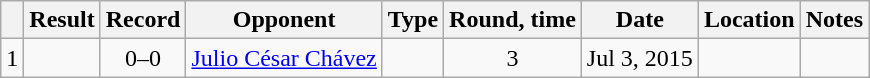<table class="wikitable" style="text-align:center">
<tr>
<th></th>
<th>Result</th>
<th>Record</th>
<th>Opponent</th>
<th>Type</th>
<th>Round, time</th>
<th>Date</th>
<th>Location</th>
<th>Notes</th>
</tr>
<tr>
<td>1</td>
<td></td>
<td>0–0 </td>
<td style="text-align:left;"><a href='#'>Julio César Chávez</a></td>
<td></td>
<td>3</td>
<td>Jul 3, 2015</td>
<td style="text-align:left;"></td>
<td style="text-align:left;"></td>
</tr>
</table>
